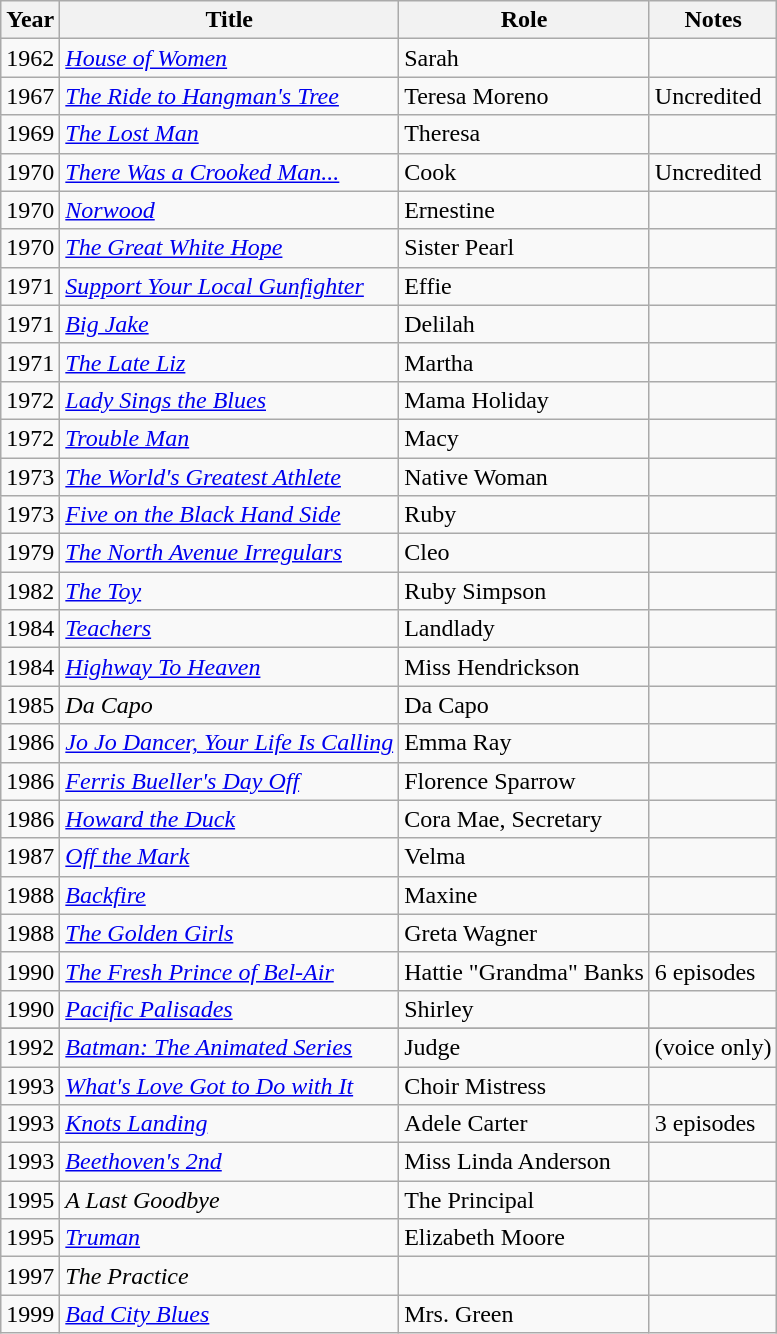<table class="wikitable sortable">
<tr>
<th>Year</th>
<th>Title</th>
<th>Role</th>
<th>Notes</th>
</tr>
<tr>
<td>1962</td>
<td><em><a href='#'>House of Women</a></em></td>
<td>Sarah</td>
<td></td>
</tr>
<tr 1963 The Untouchables S.4 E13 "Search for a Dead Man" June>
<td>1967</td>
<td><em><a href='#'>The Ride to Hangman's Tree</a></em></td>
<td>Teresa Moreno</td>
<td>Uncredited</td>
</tr>
<tr>
<td>1969</td>
<td><em><a href='#'>The Lost Man</a></em></td>
<td>Theresa</td>
<td></td>
</tr>
<tr>
<td>1970</td>
<td><em><a href='#'>There Was a Crooked Man...</a></em></td>
<td>Cook</td>
<td>Uncredited</td>
</tr>
<tr>
<td>1970</td>
<td><em><a href='#'>Norwood</a></em></td>
<td>Ernestine</td>
<td></td>
</tr>
<tr>
<td>1970</td>
<td><em><a href='#'>The Great White Hope</a></em></td>
<td>Sister Pearl</td>
<td></td>
</tr>
<tr>
<td>1971</td>
<td><em><a href='#'>Support Your Local Gunfighter</a></em></td>
<td>Effie</td>
<td></td>
</tr>
<tr>
<td>1971</td>
<td><em><a href='#'>Big Jake</a></em></td>
<td>Delilah</td>
<td></td>
</tr>
<tr>
<td>1971</td>
<td><em><a href='#'>The Late Liz</a></em></td>
<td>Martha</td>
<td></td>
</tr>
<tr>
<td>1972</td>
<td><em><a href='#'>Lady Sings the Blues</a></em></td>
<td>Mama Holiday</td>
<td></td>
</tr>
<tr>
<td>1972</td>
<td><em><a href='#'>Trouble Man</a></em></td>
<td>Macy</td>
<td></td>
</tr>
<tr>
<td>1973</td>
<td><em><a href='#'>The World's Greatest Athlete</a></em></td>
<td>Native Woman</td>
<td></td>
</tr>
<tr>
<td>1973</td>
<td><em><a href='#'>Five on the Black Hand Side</a></em></td>
<td>Ruby</td>
<td></td>
</tr>
<tr>
<td>1979</td>
<td><em><a href='#'>The North Avenue Irregulars</a></em></td>
<td>Cleo</td>
<td></td>
</tr>
<tr>
<td>1982</td>
<td><em><a href='#'>The Toy</a></em></td>
<td>Ruby Simpson</td>
<td></td>
</tr>
<tr>
<td>1984</td>
<td><em><a href='#'>Teachers</a></em></td>
<td>Landlady</td>
<td></td>
</tr>
<tr>
<td>1984</td>
<td><em><a href='#'>Highway To Heaven</a></em></td>
<td>Miss Hendrickson</td>
<td></td>
</tr>
<tr>
<td>1985</td>
<td><em>Da Capo</em></td>
<td>Da Capo</td>
<td></td>
</tr>
<tr>
<td>1986</td>
<td><em><a href='#'>Jo Jo Dancer, Your Life Is Calling</a></em></td>
<td>Emma Ray</td>
<td></td>
</tr>
<tr>
<td>1986</td>
<td><em><a href='#'>Ferris Bueller's Day Off</a></em></td>
<td>Florence Sparrow</td>
<td></td>
</tr>
<tr>
<td>1986</td>
<td><em><a href='#'>Howard the Duck</a></em></td>
<td>Cora Mae, Secretary</td>
<td></td>
</tr>
<tr>
<td>1987</td>
<td><em><a href='#'>Off the Mark</a></em></td>
<td>Velma</td>
<td></td>
</tr>
<tr>
<td>1988</td>
<td><em><a href='#'>Backfire</a></em></td>
<td>Maxine</td>
<td></td>
</tr>
<tr>
<td>1988</td>
<td><em><a href='#'>The Golden Girls</a></em></td>
<td>Greta Wagner</td>
<td></td>
</tr>
<tr>
<td>1990</td>
<td><em><a href='#'>The Fresh Prince of Bel-Air</a></em></td>
<td>Hattie "Grandma" Banks</td>
<td>6 episodes</td>
</tr>
<tr>
<td>1990</td>
<td><em><a href='#'>Pacific Palisades</a></em></td>
<td>Shirley</td>
<td></td>
</tr>
<tr>
</tr>
<tr>
<td>1992</td>
<td><em><a href='#'>Batman: The Animated Series</a></em></td>
<td>Judge</td>
<td>(voice only)</td>
</tr>
<tr>
<td>1993</td>
<td><em><a href='#'>What's Love Got to Do with It</a></em></td>
<td>Choir Mistress</td>
<td></td>
</tr>
<tr>
<td>1993</td>
<td><em><a href='#'>Knots Landing</a></em></td>
<td>Adele Carter</td>
<td>3 episodes</td>
</tr>
<tr>
<td>1993</td>
<td><em><a href='#'>Beethoven's 2nd</a></em></td>
<td>Miss Linda Anderson</td>
<td></td>
</tr>
<tr>
<td>1995</td>
<td><em>A Last Goodbye</em></td>
<td>The Principal</td>
<td></td>
</tr>
<tr>
<td>1995</td>
<td><em><a href='#'>Truman</a></em></td>
<td>Elizabeth Moore</td>
<td></td>
</tr>
<tr>
<td>1997</td>
<td><em>The Practice</em></td>
<td></td>
<td></td>
</tr>
<tr>
<td>1999</td>
<td><em><a href='#'>Bad City Blues</a></em></td>
<td>Mrs. Green</td>
<td></td>
</tr>
</table>
